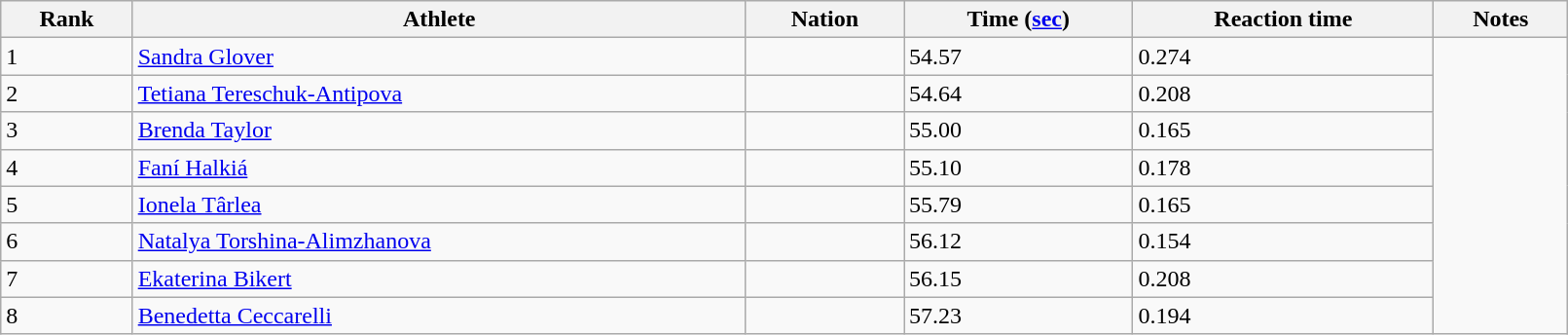<table class="wikitable" style="text=align:center;" width=85%>
<tr>
<th>Rank</th>
<th>Athlete</th>
<th>Nation</th>
<th>Time (<a href='#'>sec</a>)</th>
<th>Reaction time</th>
<th>Notes</th>
</tr>
<tr>
<td>1</td>
<td><a href='#'>Sandra Glover</a></td>
<td></td>
<td>54.57</td>
<td>0.274</td>
</tr>
<tr>
<td>2</td>
<td><a href='#'>Tetiana Tereschuk-Antipova</a></td>
<td></td>
<td>54.64</td>
<td>0.208</td>
</tr>
<tr>
<td>3</td>
<td><a href='#'>Brenda Taylor</a></td>
<td></td>
<td>55.00</td>
<td>0.165</td>
</tr>
<tr>
<td>4</td>
<td><a href='#'>Faní Halkiá</a></td>
<td></td>
<td>55.10</td>
<td>0.178</td>
</tr>
<tr>
<td>5</td>
<td><a href='#'>Ionela Târlea</a></td>
<td></td>
<td>55.79</td>
<td>0.165</td>
</tr>
<tr>
<td>6</td>
<td><a href='#'>Natalya Torshina-Alimzhanova</a></td>
<td></td>
<td>56.12</td>
<td>0.154</td>
</tr>
<tr>
<td>7</td>
<td><a href='#'>Ekaterina Bikert</a></td>
<td></td>
<td>56.15</td>
<td>0.208</td>
</tr>
<tr>
<td>8</td>
<td><a href='#'>Benedetta Ceccarelli</a></td>
<td></td>
<td>57.23</td>
<td>0.194</td>
</tr>
</table>
